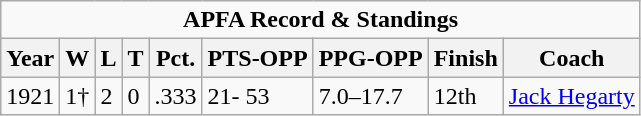<table class="wikitable">
<tr>
<td colspan="9" align="center"><strong>APFA Record & Standings</strong></td>
</tr>
<tr>
<th>Year</th>
<th>W</th>
<th>L</th>
<th>T</th>
<th>Pct.</th>
<th>PTS-OPP</th>
<th>PPG-OPP</th>
<th>Finish</th>
<th>Coach</th>
</tr>
<tr>
<td>1921</td>
<td>1†</td>
<td>2</td>
<td>0</td>
<td>.333</td>
<td>21- 53</td>
<td>7.0–17.7</td>
<td>12th</td>
<td><a href='#'>Jack Hegarty</a></td>
</tr>
</table>
